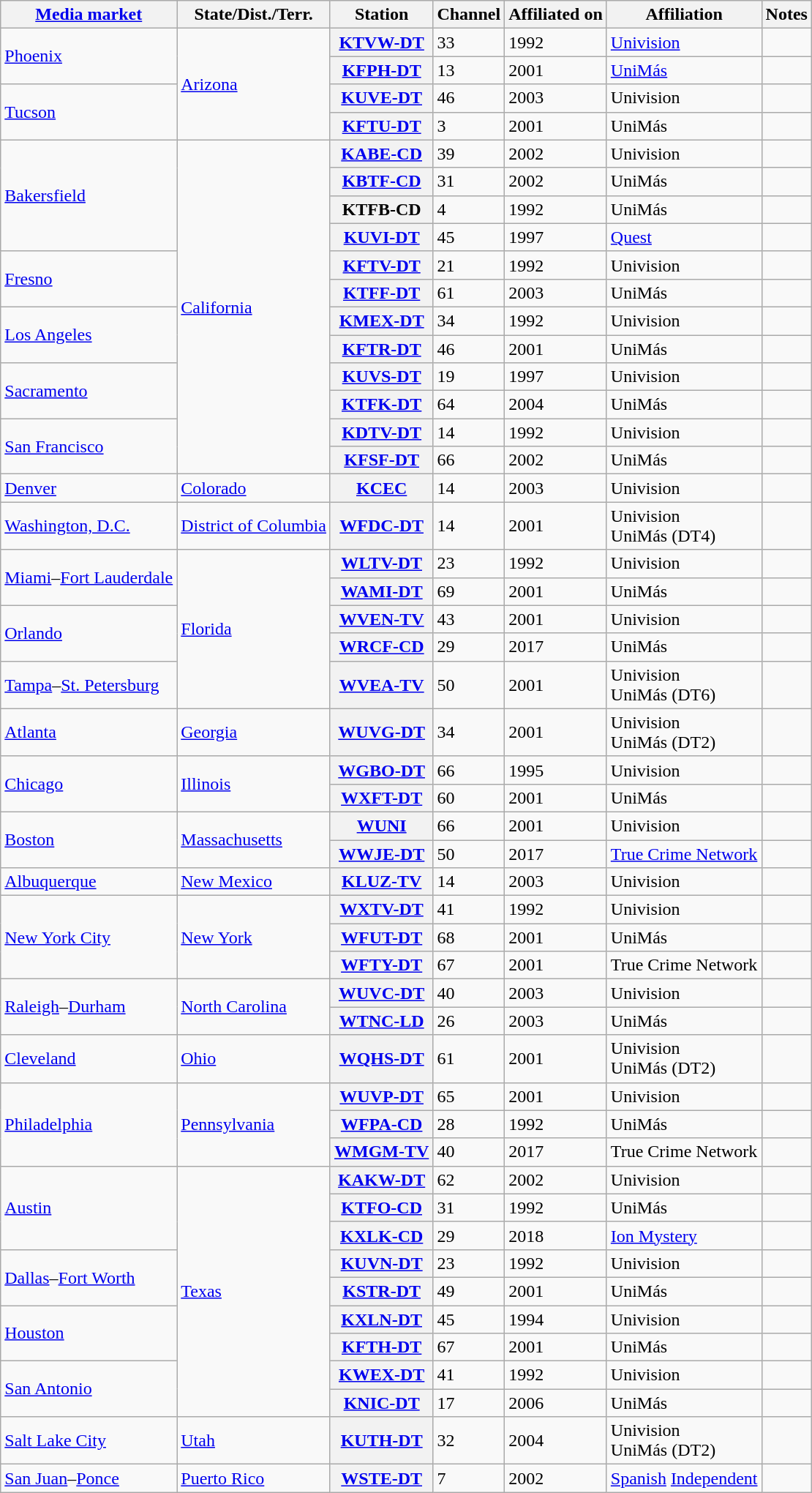<table class="wikitable sortable">
<tr>
<th scope="col"><a href='#'>Media market</a></th>
<th scope="col">State/Dist./Terr.</th>
<th scope="col">Station</th>
<th scope="col">Channel</th>
<th scope="col">Affiliated on</th>
<th scope="col">Affiliation</th>
<th scope="col" class="unsortable">Notes</th>
</tr>
<tr>
<td rowspan="2"><a href='#'>Phoenix</a></td>
<td rowspan="4"><a href='#'>Arizona</a></td>
<th scope="row"><a href='#'>KTVW-DT</a></th>
<td>33</td>
<td>1992</td>
<td><a href='#'>Univision</a></td>
<td></td>
</tr>
<tr>
<th scope="row"><a href='#'>KFPH-DT</a></th>
<td>13</td>
<td>2001</td>
<td><a href='#'>UniMás</a></td>
<td></td>
</tr>
<tr>
<td rowspan="2"><a href='#'>Tucson</a></td>
<th scope="row"><a href='#'>KUVE-DT</a></th>
<td>46</td>
<td>2003</td>
<td>Univision</td>
<td></td>
</tr>
<tr>
<th scope="row"><a href='#'>KFTU-DT</a></th>
<td>3</td>
<td>2001</td>
<td>UniMás</td>
<td></td>
</tr>
<tr>
<td rowspan="4"><a href='#'>Bakersfield</a></td>
<td rowspan="12"><a href='#'>California</a></td>
<th scope="row"><a href='#'>KABE-CD</a></th>
<td>39</td>
<td>2002</td>
<td>Univision</td>
<td></td>
</tr>
<tr>
<th scope="row"><a href='#'>KBTF-CD</a></th>
<td>31</td>
<td>2002</td>
<td>UniMás</td>
<td></td>
</tr>
<tr>
<th>KTFB-CD</th>
<td>4</td>
<td>1992</td>
<td>UniMás</td>
<td></td>
</tr>
<tr>
<th scope="row"><a href='#'>KUVI-DT</a></th>
<td>45</td>
<td>1997</td>
<td><a href='#'>Quest</a></td>
<td></td>
</tr>
<tr>
<td rowspan="2"><a href='#'>Fresno</a></td>
<th scope="row"><a href='#'>KFTV-DT</a></th>
<td>21</td>
<td>1992</td>
<td>Univision</td>
<td></td>
</tr>
<tr>
<th scope="row"><a href='#'>KTFF-DT</a></th>
<td>61</td>
<td>2003</td>
<td>UniMás</td>
<td></td>
</tr>
<tr>
<td rowspan="2"><a href='#'>Los Angeles</a></td>
<th scope="row"><a href='#'>KMEX-DT</a></th>
<td>34</td>
<td>1992</td>
<td>Univision</td>
<td></td>
</tr>
<tr>
<th scope="row"><a href='#'>KFTR-DT</a></th>
<td>46</td>
<td>2001</td>
<td>UniMás</td>
<td></td>
</tr>
<tr>
<td rowspan="2"><a href='#'>Sacramento</a></td>
<th scope="row"><a href='#'>KUVS-DT</a></th>
<td>19</td>
<td>1997</td>
<td>Univision</td>
<td></td>
</tr>
<tr>
<th scope="row"><a href='#'>KTFK-DT</a></th>
<td>64</td>
<td>2004</td>
<td>UniMás</td>
<td></td>
</tr>
<tr>
<td rowspan="2"><a href='#'>San Francisco</a></td>
<th scope="row"><a href='#'>KDTV-DT</a></th>
<td>14</td>
<td>1992</td>
<td>Univision</td>
<td></td>
</tr>
<tr>
<th scope="row"><a href='#'>KFSF-DT</a></th>
<td>66</td>
<td>2002</td>
<td>UniMás</td>
<td></td>
</tr>
<tr>
<td><a href='#'>Denver</a></td>
<td><a href='#'>Colorado</a></td>
<th scope="row"><a href='#'>KCEC</a></th>
<td>14</td>
<td>2003</td>
<td>Univision</td>
<td></td>
</tr>
<tr>
<td><a href='#'>Washington, D.C.</a></td>
<td><a href='#'>District of Columbia</a></td>
<th scope="row"><a href='#'>WFDC-DT</a></th>
<td>14</td>
<td>2001</td>
<td>Univision<br>UniMás (DT4)</td>
<td></td>
</tr>
<tr>
<td rowspan="2"><a href='#'>Miami</a>–<a href='#'>Fort Lauderdale</a></td>
<td rowspan="5"><a href='#'>Florida</a></td>
<th scope="row"><a href='#'>WLTV-DT</a></th>
<td>23</td>
<td>1992</td>
<td>Univision</td>
<td></td>
</tr>
<tr>
<th scope="row"><a href='#'>WAMI-DT</a></th>
<td>69</td>
<td>2001</td>
<td>UniMás</td>
<td></td>
</tr>
<tr>
<td rowspan=2><a href='#'>Orlando</a></td>
<th scope="row"><a href='#'>WVEN-TV</a></th>
<td>43</td>
<td>2001</td>
<td>Univision</td>
<td></td>
</tr>
<tr>
<th scope="row"><a href='#'>WRCF-CD</a></th>
<td>29</td>
<td>2017</td>
<td>UniMás</td>
<td></td>
</tr>
<tr>
<td><a href='#'>Tampa</a>–<a href='#'>St. Petersburg</a></td>
<th scope="row"><a href='#'>WVEA-TV</a></th>
<td>50</td>
<td>2001</td>
<td>Univision<br>UniMás (DT6)</td>
<td></td>
</tr>
<tr>
<td><a href='#'>Atlanta</a></td>
<td><a href='#'>Georgia</a></td>
<th scope="row"><a href='#'>WUVG-DT</a></th>
<td>34</td>
<td>2001</td>
<td>Univision<br>UniMás (DT2)</td>
<td></td>
</tr>
<tr>
<td rowspan="2"><a href='#'>Chicago</a></td>
<td rowspan="2"><a href='#'>Illinois</a></td>
<th scope="row"><a href='#'>WGBO-DT</a></th>
<td>66</td>
<td>1995</td>
<td>Univision</td>
<td></td>
</tr>
<tr>
<th scope="row"><a href='#'>WXFT-DT</a></th>
<td>60</td>
<td>2001</td>
<td>UniMás</td>
<td></td>
</tr>
<tr>
<td rowspan="2"><a href='#'>Boston</a></td>
<td rowspan="2"><a href='#'>Massachusetts</a></td>
<th scope="row"><a href='#'>WUNI</a></th>
<td>66</td>
<td>2001</td>
<td>Univision</td>
<td></td>
</tr>
<tr>
<th scope="row"><a href='#'>WWJE-DT</a></th>
<td>50</td>
<td>2017</td>
<td><a href='#'>True Crime Network</a></td>
<td></td>
</tr>
<tr>
<td><a href='#'>Albuquerque</a></td>
<td><a href='#'>New Mexico</a></td>
<th scope="row"><a href='#'>KLUZ-TV</a></th>
<td>14</td>
<td>2003</td>
<td>Univision</td>
<td></td>
</tr>
<tr>
<td rowspan="3"><a href='#'>New York City</a></td>
<td rowspan="3"><a href='#'>New York</a></td>
<th scope="row"><a href='#'>WXTV-DT</a></th>
<td>41</td>
<td>1992</td>
<td>Univision</td>
<td></td>
</tr>
<tr>
<th scope="row"><a href='#'>WFUT-DT</a></th>
<td>68</td>
<td>2001</td>
<td>UniMás</td>
<td></td>
</tr>
<tr>
<th scope="row"><a href='#'>WFTY-DT</a></th>
<td>67</td>
<td>2001</td>
<td>True Crime Network</td>
<td></td>
</tr>
<tr>
<td rowspan="2"><a href='#'>Raleigh</a>–<a href='#'>Durham</a></td>
<td rowspan="2"><a href='#'>North Carolina</a></td>
<th scope="row"><a href='#'>WUVC-DT</a></th>
<td>40</td>
<td>2003</td>
<td>Univision</td>
<td></td>
</tr>
<tr>
<th scope="row"><a href='#'>WTNC-LD</a></th>
<td>26</td>
<td>2003</td>
<td>UniMás</td>
<td></td>
</tr>
<tr>
<td><a href='#'>Cleveland</a></td>
<td><a href='#'>Ohio</a></td>
<th scope="row"><a href='#'>WQHS-DT</a></th>
<td>61</td>
<td>2001</td>
<td>Univision<br>UniMás (DT2)</td>
<td></td>
</tr>
<tr>
<td rowspan="3"><a href='#'>Philadelphia</a></td>
<td rowspan="3"><a href='#'>Pennsylvania</a></td>
<th scope="row"><a href='#'>WUVP-DT</a></th>
<td>65</td>
<td>2001</td>
<td>Univision</td>
<td></td>
</tr>
<tr>
<th scope="row"><a href='#'>WFPA-CD</a></th>
<td>28</td>
<td>1992</td>
<td>UniMás</td>
<td></td>
</tr>
<tr>
<th scope="row"><a href='#'>WMGM-TV</a></th>
<td>40</td>
<td>2017</td>
<td>True Crime Network</td>
<td></td>
</tr>
<tr>
<td rowspan=3><a href='#'>Austin</a></td>
<td rowspan="9"><a href='#'>Texas</a></td>
<th scope="row"><a href='#'>KAKW-DT</a></th>
<td>62</td>
<td>2002</td>
<td>Univision</td>
<td></td>
</tr>
<tr>
<th scope="row"><a href='#'>KTFO-CD</a></th>
<td>31</td>
<td>1992</td>
<td>UniMás</td>
<td></td>
</tr>
<tr>
<th scope="row"><a href='#'>KXLK-CD</a></th>
<td>29</td>
<td>2018</td>
<td><a href='#'>Ion Mystery</a></td>
<td></td>
</tr>
<tr>
<td rowspan="2"><a href='#'>Dallas</a>–<a href='#'>Fort Worth</a></td>
<th scope="row"><a href='#'>KUVN-DT</a></th>
<td>23</td>
<td>1992</td>
<td>Univision</td>
<td></td>
</tr>
<tr>
<th scope="row"><a href='#'>KSTR-DT</a></th>
<td>49</td>
<td>2001</td>
<td>UniMás</td>
<td></td>
</tr>
<tr>
<td rowspan="2"><a href='#'>Houston</a></td>
<th scope="row"><a href='#'>KXLN-DT</a></th>
<td>45</td>
<td>1994</td>
<td>Univision</td>
<td></td>
</tr>
<tr>
<th scope="row"><a href='#'>KFTH-DT</a></th>
<td>67</td>
<td>2001</td>
<td>UniMás</td>
<td></td>
</tr>
<tr>
<td rowspan="2"><a href='#'>San Antonio</a></td>
<th scope="row"><a href='#'>KWEX-DT</a></th>
<td>41</td>
<td>1992</td>
<td>Univision</td>
<td></td>
</tr>
<tr>
<th scope="row"><a href='#'>KNIC-DT</a></th>
<td>17</td>
<td>2006</td>
<td>UniMás</td>
<td></td>
</tr>
<tr>
<td><a href='#'>Salt Lake City</a></td>
<td><a href='#'>Utah</a></td>
<th scope="row"><a href='#'>KUTH-DT</a></th>
<td>32</td>
<td>2004</td>
<td>Univision<br>UniMás (DT2)</td>
<td></td>
</tr>
<tr>
<td><a href='#'>San Juan</a>–<a href='#'>Ponce</a></td>
<td><a href='#'>Puerto Rico</a></td>
<th scope="row"><a href='#'>WSTE-DT</a></th>
<td>7</td>
<td>2002</td>
<td><a href='#'>Spanish</a> <a href='#'>Independent</a></td>
<td></td>
</tr>
</table>
